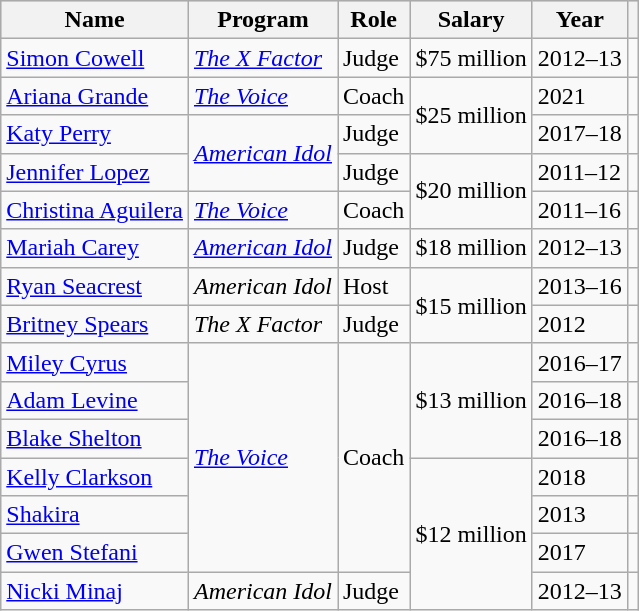<table class="sortable wikitable">
<tr style="text-align:center; background:#d6d6d6;">
<th>Name</th>
<th>Program</th>
<th>Role</th>
<th>Salary</th>
<th>Year</th>
<th></th>
</tr>
<tr>
<td><a href='#'>Simon Cowell</a></td>
<td><em><a href='#'>The X Factor</a></em></td>
<td>Judge</td>
<td>$75 million</td>
<td>2012–13</td>
<td align="center"></td>
</tr>
<tr>
<td><a href='#'>Ariana Grande</a></td>
<td><em><a href='#'>The Voice</a></em></td>
<td>Coach</td>
<td rowspan=2>$25 million</td>
<td>2021</td>
<td align="center"></td>
</tr>
<tr>
<td><a href='#'>Katy Perry</a></td>
<td rowspan=2><em><a href='#'>American Idol</a></em></td>
<td>Judge</td>
<td>2017–18</td>
<td align="center"></td>
</tr>
<tr>
<td><a href='#'>Jennifer Lopez</a></td>
<td>Judge</td>
<td rowspan=2>$20 million</td>
<td>2011–12</td>
<td align="center"></td>
</tr>
<tr>
<td><a href='#'>Christina Aguilera</a></td>
<td><em><a href='#'>The Voice</a></em></td>
<td>Coach</td>
<td>2011–16</td>
<td align="center"></td>
</tr>
<tr>
<td><a href='#'>Mariah Carey</a></td>
<td><em><a href='#'>American Idol</a></em></td>
<td>Judge</td>
<td>$18 million</td>
<td>2012–13</td>
<td align="center"></td>
</tr>
<tr>
<td><a href='#'>Ryan Seacrest</a></td>
<td><em>American Idol</em></td>
<td>Host</td>
<td rowspan=2>$15 million</td>
<td>2013–16</td>
<td align="center"></td>
</tr>
<tr>
<td><a href='#'>Britney Spears</a></td>
<td><em>The X Factor</em></td>
<td>Judge</td>
<td>2012</td>
<td align="center"></td>
</tr>
<tr>
<td><a href='#'>Miley Cyrus</a></td>
<td rowspan=6><em><a href='#'>The Voice</a></em></td>
<td rowspan=6>Coach</td>
<td rowspan=3>$13 million</td>
<td>2016–17</td>
<td align="center"></td>
</tr>
<tr>
<td><a href='#'>Adam Levine</a></td>
<td>2016–18</td>
<td align="center"></td>
</tr>
<tr>
<td><a href='#'>Blake Shelton</a></td>
<td>2016–18</td>
<td align="center"></td>
</tr>
<tr>
<td><a href='#'>Kelly Clarkson</a></td>
<td rowspan=4>$12 million</td>
<td>2018</td>
<td align="center"></td>
</tr>
<tr>
<td><a href='#'>Shakira</a></td>
<td>2013</td>
<td align="center"></td>
</tr>
<tr>
<td><a href='#'>Gwen Stefani</a></td>
<td>2017</td>
<td align="center"></td>
</tr>
<tr>
<td><a href='#'>Nicki Minaj</a></td>
<td><em>American Idol</em></td>
<td>Judge</td>
<td>2012–13</td>
<td align="center"></td>
</tr>
</table>
